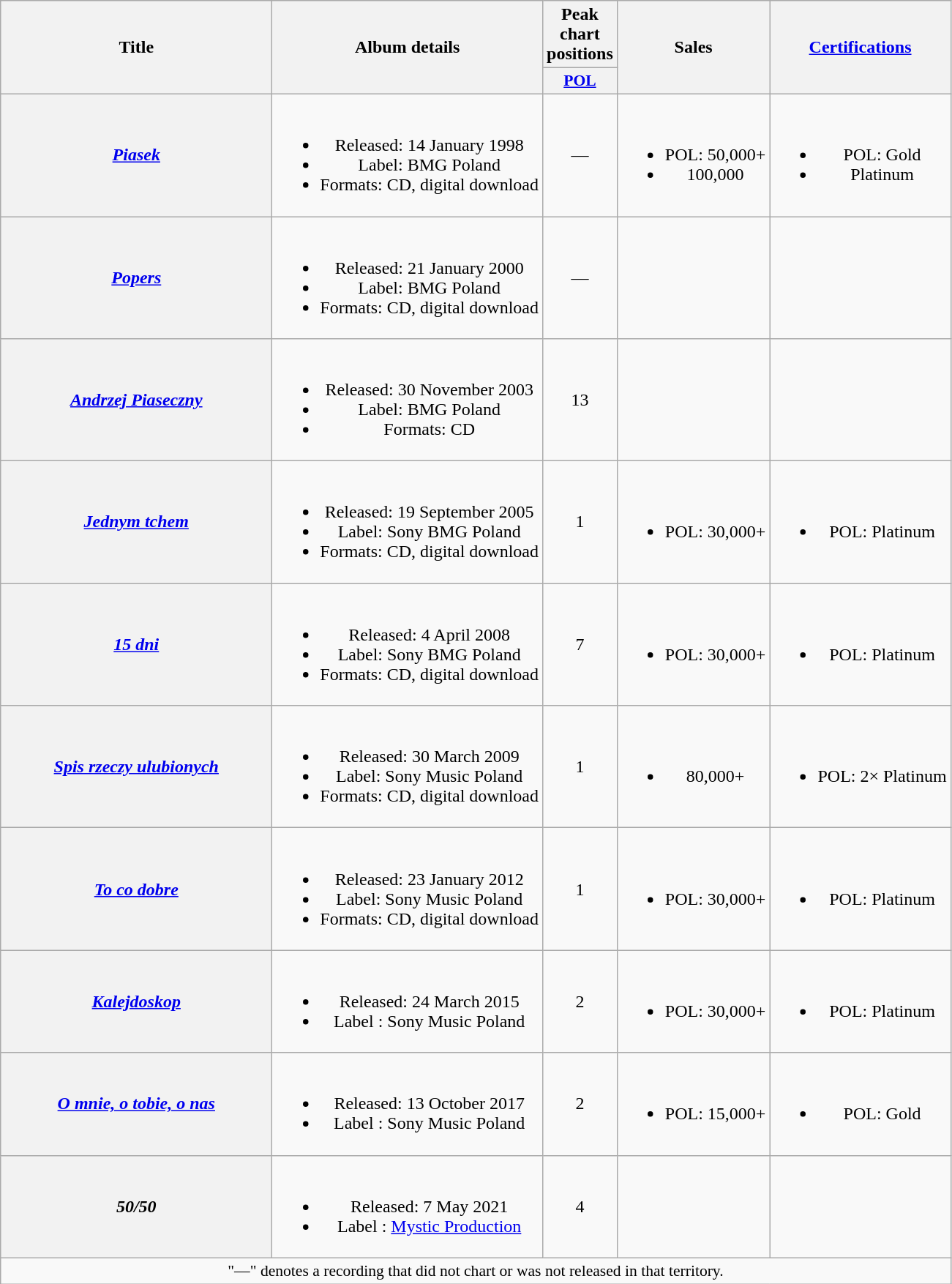<table class="wikitable plainrowheaders" style="text-align:center;">
<tr>
<th scope="col" rowspan="2" style="width:15em;">Title</th>
<th scope="col" rowspan="2">Album details</th>
<th scope="col">Peak chart positions</th>
<th scope="col" rowspan="2">Sales</th>
<th scope="col" rowspan="2"><a href='#'>Certifications</a></th>
</tr>
<tr>
<th scope="col" style="width:3em;font-size:90%;"><a href='#'>POL</a><br></th>
</tr>
<tr>
<th scope="row"><em><a href='#'>Piasek</a></em></th>
<td><br><ul><li>Released: 14 January 1998</li><li>Label: BMG Poland</li><li>Formats: CD, digital download</li></ul></td>
<td>—</td>
<td><br><ul><li>POL: 50,000+</li><li>100,000</li></ul></td>
<td><br><ul><li>POL: Gold</li><li>Platinum</li></ul></td>
</tr>
<tr>
<th scope="row"><em><a href='#'>Popers</a></em></th>
<td><br><ul><li>Released: 21 January 2000</li><li>Label: BMG Poland</li><li>Formats: CD, digital download</li></ul></td>
<td>—</td>
<td></td>
<td></td>
</tr>
<tr>
<th scope="row"><em><a href='#'>Andrzej Piaseczny</a></em></th>
<td><br><ul><li>Released: 30 November 2003</li><li>Label: BMG Poland</li><li>Formats: CD</li></ul></td>
<td>13</td>
<td></td>
<td></td>
</tr>
<tr>
<th scope="row"><em><a href='#'>Jednym tchem</a></em></th>
<td><br><ul><li>Released: 19 September 2005</li><li>Label: Sony BMG Poland</li><li>Formats: CD, digital download</li></ul></td>
<td>1</td>
<td><br><ul><li>POL: 30,000+</li></ul></td>
<td><br><ul><li>POL: Platinum</li></ul></td>
</tr>
<tr>
<th scope="row"><em><a href='#'>15 dni</a></em></th>
<td><br><ul><li>Released: 4 April 2008</li><li>Label: Sony BMG Poland</li><li>Formats: CD, digital download</li></ul></td>
<td>7</td>
<td><br><ul><li>POL: 30,000+</li></ul></td>
<td><br><ul><li>POL: Platinum</li></ul></td>
</tr>
<tr>
<th scope="row"><em><a href='#'>Spis rzeczy ulubionych</a></em></th>
<td><br><ul><li>Released: 30 March 2009</li><li>Label: Sony Music Poland</li><li>Formats: CD, digital download</li></ul></td>
<td>1</td>
<td><br><ul><li>80,000+</li></ul></td>
<td><br><ul><li>POL: 2× Platinum</li></ul></td>
</tr>
<tr>
<th scope="row"><em><a href='#'>To co dobre</a></em></th>
<td><br><ul><li>Released: 23 January 2012</li><li>Label: Sony Music Poland</li><li>Formats: CD, digital download</li></ul></td>
<td>1</td>
<td><br><ul><li>POL: 30,000+</li></ul></td>
<td><br><ul><li>POL: Platinum</li></ul></td>
</tr>
<tr>
<th scope="row"><em><a href='#'>Kalejdoskop</a></em></th>
<td><br><ul><li>Released: 24 March 2015</li><li>Label : Sony Music Poland</li></ul></td>
<td>2</td>
<td><br><ul><li>POL: 30,000+</li></ul></td>
<td><br><ul><li>POL: Platinum</li></ul></td>
</tr>
<tr>
<th scope="row"><em><a href='#'>O mnie, o tobie, o nas</a></em></th>
<td><br><ul><li>Released: 13 October 2017</li><li>Label : Sony Music Poland</li></ul></td>
<td>2</td>
<td><br><ul><li>POL: 15,000+</li></ul></td>
<td><br><ul><li>POL: Gold</li></ul></td>
</tr>
<tr>
<th scope="row"><em>50/50</em></th>
<td><br><ul><li>Released: 7 May 2021</li><li>Label : <a href='#'>Mystic Production</a></li></ul></td>
<td>4</td>
<td></td>
<td></td>
</tr>
<tr>
<td colspan="20" style="font-size:90%">"—" denotes a recording that did not chart or was not released in that territory.</td>
</tr>
</table>
